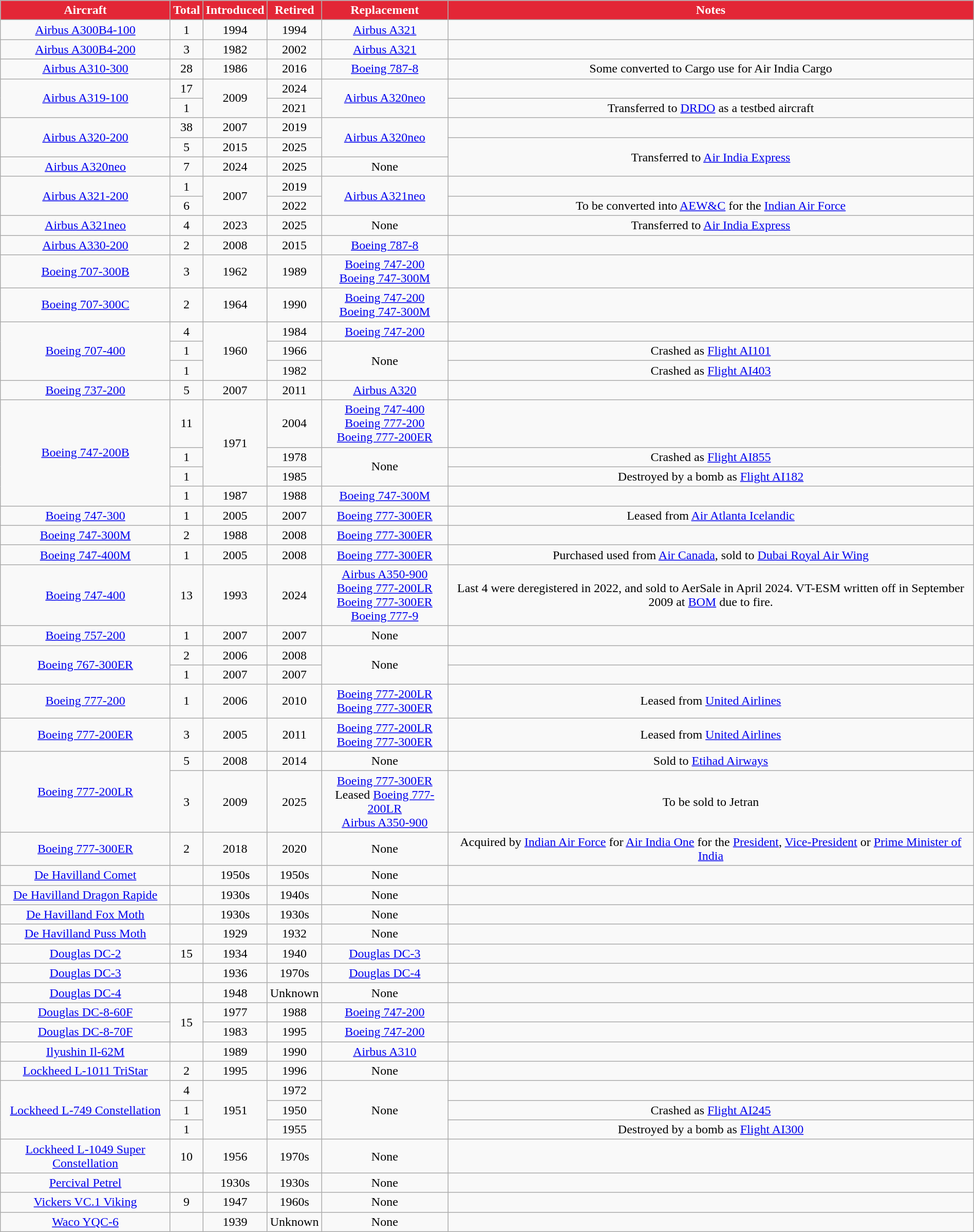<table class="wikitable sortable" style="margin:1em auto; text-align:center;">
<tr>
<th style="background:#E32636; color:white;">Aircraft</th>
<th style="background:#E32636; color:white;">Total</th>
<th style="background:#E32636; color:white;">Introduced</th>
<th style="background:#E32636; color:white;">Retired</th>
<th style="background:#E32636; color:white;">Replacement</th>
<th style="background:#E32636; color:white;">Notes</th>
</tr>
<tr>
<td><a href='#'>Airbus A300B4-100</a></td>
<td>1</td>
<td>1994</td>
<td>1994</td>
<td><a href='#'>Airbus A321</a></td>
<td></td>
</tr>
<tr>
<td><a href='#'>Airbus A300B4-200</a></td>
<td>3</td>
<td>1982</td>
<td>2002</td>
<td><a href='#'>Airbus A321</a></td>
<td></td>
</tr>
<tr>
<td><a href='#'>Airbus A310-300</a></td>
<td>28</td>
<td>1986</td>
<td>2016</td>
<td><a href='#'>Boeing 787-8</a></td>
<td>Some converted to Cargo use for Air India Cargo</td>
</tr>
<tr>
<td rowspan="2"><a href='#'>Airbus A319-100</a></td>
<td>17</td>
<td rowspan="2">2009</td>
<td>2024</td>
<td rowspan="2"><a href='#'>Airbus A320neo</a></td>
<td></td>
</tr>
<tr>
<td>1</td>
<td>2021</td>
<td>Transferred to <a href='#'>DRDO</a> as a testbed aircraft</td>
</tr>
<tr>
<td rowspan="2"><a href='#'>Airbus A320-200</a></td>
<td>38</td>
<td>2007</td>
<td>2019</td>
<td rowspan="2"><a href='#'>Airbus A320neo</a></td>
<td></td>
</tr>
<tr>
<td>5</td>
<td>2015</td>
<td>2025</td>
<td rowspan="2">Transferred to <a href='#'>Air India Express</a></td>
</tr>
<tr>
<td><a href='#'>Airbus A320neo</a></td>
<td>7</td>
<td>2024</td>
<td>2025</td>
<td>None</td>
</tr>
<tr>
<td rowspan="2"><a href='#'>Airbus A321-200</a></td>
<td>1</td>
<td rowspan="2">2007</td>
<td>2019</td>
<td rowspan="2"><a href='#'>Airbus A321neo</a></td>
<td></td>
</tr>
<tr>
<td>6</td>
<td>2022</td>
<td>To be converted into <a href='#'>AEW&C</a> for the <a href='#'>Indian Air Force</a></td>
</tr>
<tr>
<td><a href='#'>Airbus A321neo</a></td>
<td>4</td>
<td>2023</td>
<td>2025</td>
<td>None</td>
<td>Transferred to <a href='#'>Air India Express</a></td>
</tr>
<tr>
<td><a href='#'>Airbus A330-200</a></td>
<td>2</td>
<td>2008</td>
<td>2015</td>
<td><a href='#'>Boeing 787-8</a></td>
<td></td>
</tr>
<tr>
<td><a href='#'>Boeing 707-300B</a></td>
<td>3</td>
<td>1962</td>
<td>1989</td>
<td><a href='#'>Boeing 747-200</a><br><a href='#'>Boeing 747-300M</a></td>
<td></td>
</tr>
<tr>
<td><a href='#'>Boeing 707-300C</a></td>
<td>2</td>
<td>1964</td>
<td>1990</td>
<td><a href='#'>Boeing 747-200</a><br><a href='#'>Boeing 747-300M</a></td>
<td></td>
</tr>
<tr>
<td rowspan="3"><a href='#'>Boeing 707-400</a></td>
<td>4</td>
<td rowspan="3">1960</td>
<td>1984</td>
<td><a href='#'>Boeing 747-200</a></td>
<td></td>
</tr>
<tr>
<td>1</td>
<td>1966</td>
<td rowspan="2">None</td>
<td>Crashed as <a href='#'>Flight AI101</a></td>
</tr>
<tr>
<td>1</td>
<td>1982</td>
<td>Crashed as <a href='#'>Flight AI403</a></td>
</tr>
<tr>
<td><a href='#'>Boeing 737-200</a></td>
<td>5</td>
<td>2007</td>
<td>2011</td>
<td><a href='#'>Airbus A320</a></td>
<td></td>
</tr>
<tr>
<td rowspan="4"><a href='#'>Boeing 747-200B</a></td>
<td>11</td>
<td rowspan="3">1971</td>
<td>2004</td>
<td><a href='#'>Boeing 747-400</a><br><a href='#'>Boeing 777-200</a><br><a href='#'>Boeing 777-200ER</a></td>
<td></td>
</tr>
<tr>
<td>1</td>
<td>1978</td>
<td rowspan="2">None</td>
<td>Crashed as <a href='#'>Flight AI855</a></td>
</tr>
<tr>
<td>1</td>
<td>1985</td>
<td>Destroyed by a bomb as <a href='#'>Flight AI182</a></td>
</tr>
<tr>
<td>1</td>
<td>1987</td>
<td>1988</td>
<td><a href='#'>Boeing 747-300M</a></td>
<td></td>
</tr>
<tr>
<td><a href='#'>Boeing 747-300</a></td>
<td>1</td>
<td>2005</td>
<td>2007</td>
<td><a href='#'>Boeing 777-300ER</a></td>
<td>Leased from <a href='#'>Air Atlanta Icelandic</a></td>
</tr>
<tr>
<td><a href='#'>Boeing 747-300M</a></td>
<td>2</td>
<td>1988</td>
<td>2008</td>
<td><a href='#'>Boeing 777-300ER</a></td>
<td></td>
</tr>
<tr>
<td><a href='#'>Boeing 747-400M</a></td>
<td>1</td>
<td>2005</td>
<td>2008</td>
<td><a href='#'>Boeing 777-300ER</a></td>
<td>Purchased used from <a href='#'>Air Canada</a>, sold to <a href='#'>Dubai Royal Air Wing</a></td>
</tr>
<tr>
<td><a href='#'>Boeing 747-400</a></td>
<td>13</td>
<td>1993</td>
<td>2024</td>
<td><a href='#'>Airbus A350-900</a><br><a href='#'>Boeing 777-200LR</a><br><a href='#'>Boeing 777-300ER</a><br><a href='#'>Boeing 777-9</a></td>
<td>Last 4 were deregistered in 2022, and sold to AerSale in April 2024. VT-ESM written off in September 2009 at <a href='#'>BOM</a> due to fire.</td>
</tr>
<tr>
<td><a href='#'>Boeing 757-200</a></td>
<td>1</td>
<td>2007</td>
<td>2007</td>
<td>None</td>
<td></td>
</tr>
<tr>
<td rowspan="2"><a href='#'>Boeing 767-300ER</a></td>
<td>2</td>
<td>2006</td>
<td>2008</td>
<td rowspan="2">None</td>
<td></td>
</tr>
<tr>
<td>1</td>
<td>2007</td>
<td>2007</td>
<td></td>
</tr>
<tr>
<td><a href='#'>Boeing 777-200</a></td>
<td>1</td>
<td>2006</td>
<td>2010</td>
<td><a href='#'>Boeing 777-200LR</a><br><a href='#'>Boeing 777-300ER</a></td>
<td>Leased from <a href='#'>United Airlines</a></td>
</tr>
<tr>
<td><a href='#'>Boeing 777-200ER</a></td>
<td>3</td>
<td>2005</td>
<td>2011</td>
<td><a href='#'>Boeing 777-200LR</a><br><a href='#'>Boeing 777-300ER</a></td>
<td>Leased from <a href='#'>United Airlines</a></td>
</tr>
<tr>
<td rowspan="2"><a href='#'>Boeing 777-200LR</a></td>
<td>5</td>
<td>2008</td>
<td>2014</td>
<td>None</td>
<td>Sold to <a href='#'>Etihad Airways</a></td>
</tr>
<tr>
<td>3</td>
<td>2009</td>
<td>2025</td>
<td><a href='#'>Boeing 777-300ER</a><br>Leased <a href='#'>Boeing 777-200LR</a><br><a href='#'>Airbus A350-900</a></td>
<td>To be sold to Jetran</td>
</tr>
<tr>
<td><a href='#'>Boeing 777-300ER</a></td>
<td>2</td>
<td>2018</td>
<td>2020</td>
<td>None</td>
<td>Acquired by <a href='#'>Indian Air Force</a> for <a href='#'>Air India One</a> for the <a href='#'>President</a>, <a href='#'>Vice-President</a> or <a href='#'>Prime Minister of India</a></td>
</tr>
<tr>
<td><a href='#'>De Havilland Comet</a></td>
<td></td>
<td>1950s</td>
<td>1950s</td>
<td>None</td>
<td></td>
</tr>
<tr>
<td><a href='#'>De Havilland Dragon Rapide</a></td>
<td></td>
<td>1930s</td>
<td>1940s</td>
<td>None</td>
<td></td>
</tr>
<tr>
<td><a href='#'>De Havilland Fox Moth</a></td>
<td></td>
<td>1930s</td>
<td>1930s</td>
<td>None</td>
<td></td>
</tr>
<tr>
<td><a href='#'>De Havilland Puss Moth</a></td>
<td></td>
<td>1929</td>
<td>1932</td>
<td>None</td>
<td></td>
</tr>
<tr>
<td><a href='#'>Douglas DC-2</a></td>
<td>15</td>
<td>1934</td>
<td>1940</td>
<td><a href='#'>Douglas DC-3</a></td>
<td></td>
</tr>
<tr>
<td><a href='#'>Douglas DC-3</a></td>
<td></td>
<td>1936</td>
<td>1970s</td>
<td><a href='#'>Douglas DC-4</a></td>
<td></td>
</tr>
<tr>
<td><a href='#'>Douglas DC-4</a></td>
<td></td>
<td>1948</td>
<td>Unknown</td>
<td>None</td>
<td></td>
</tr>
<tr>
<td><a href='#'>Douglas DC-8-60F</a></td>
<td rowspan="2">15</td>
<td>1977</td>
<td>1988</td>
<td><a href='#'>Boeing 747-200</a></td>
<td></td>
</tr>
<tr>
<td><a href='#'>Douglas DC-8-70F</a></td>
<td>1983</td>
<td>1995</td>
<td><a href='#'>Boeing 747-200</a></td>
<td></td>
</tr>
<tr>
<td><a href='#'>Ilyushin Il-62M</a></td>
<td></td>
<td>1989</td>
<td>1990</td>
<td><a href='#'>Airbus A310</a></td>
<td></td>
</tr>
<tr>
<td><a href='#'>Lockheed L-1011 TriStar</a></td>
<td>2</td>
<td>1995</td>
<td>1996</td>
<td>None</td>
<td></td>
</tr>
<tr>
<td rowspan="3"><a href='#'>Lockheed L-749 Constellation</a></td>
<td>4</td>
<td rowspan="3">1951</td>
<td>1972</td>
<td rowspan="3">None</td>
<td></td>
</tr>
<tr>
<td>1</td>
<td>1950</td>
<td>Crashed as <a href='#'>Flight AI245</a></td>
</tr>
<tr>
<td>1</td>
<td>1955</td>
<td>Destroyed by a bomb as <a href='#'>Flight AI300</a></td>
</tr>
<tr>
<td><a href='#'>Lockheed L-1049 Super Constellation</a></td>
<td>10</td>
<td>1956</td>
<td>1970s</td>
<td>None</td>
<td></td>
</tr>
<tr>
<td><a href='#'>Percival Petrel</a></td>
<td></td>
<td>1930s</td>
<td>1930s</td>
<td>None</td>
<td></td>
</tr>
<tr>
<td><a href='#'>Vickers VC.1 Viking</a></td>
<td>9</td>
<td>1947</td>
<td>1960s</td>
<td>None</td>
<td></td>
</tr>
<tr>
<td><a href='#'>Waco YQC-6</a></td>
<td></td>
<td>1939</td>
<td>Unknown</td>
<td>None</td>
<td></td>
</tr>
</table>
